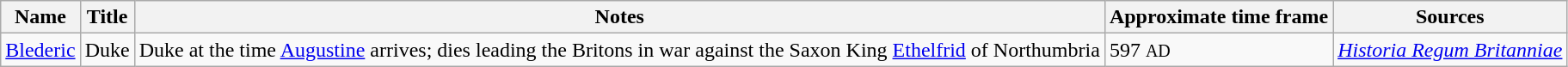<table class="wikitable">
<tr>
<th>Name</th>
<th>Title</th>
<th>Notes</th>
<th>Approximate time frame</th>
<th>Sources</th>
</tr>
<tr>
<td><a href='#'>Blederic</a></td>
<td>Duke</td>
<td>Duke at the time <a href='#'>Augustine</a> arrives; dies leading the Britons in war against the Saxon King <a href='#'>Ethelfrid</a> of Northumbria</td>
<td>597 <small>AD</small></td>
<td><em><a href='#'>Historia Regum Britanniae</a></em></td>
</tr>
</table>
